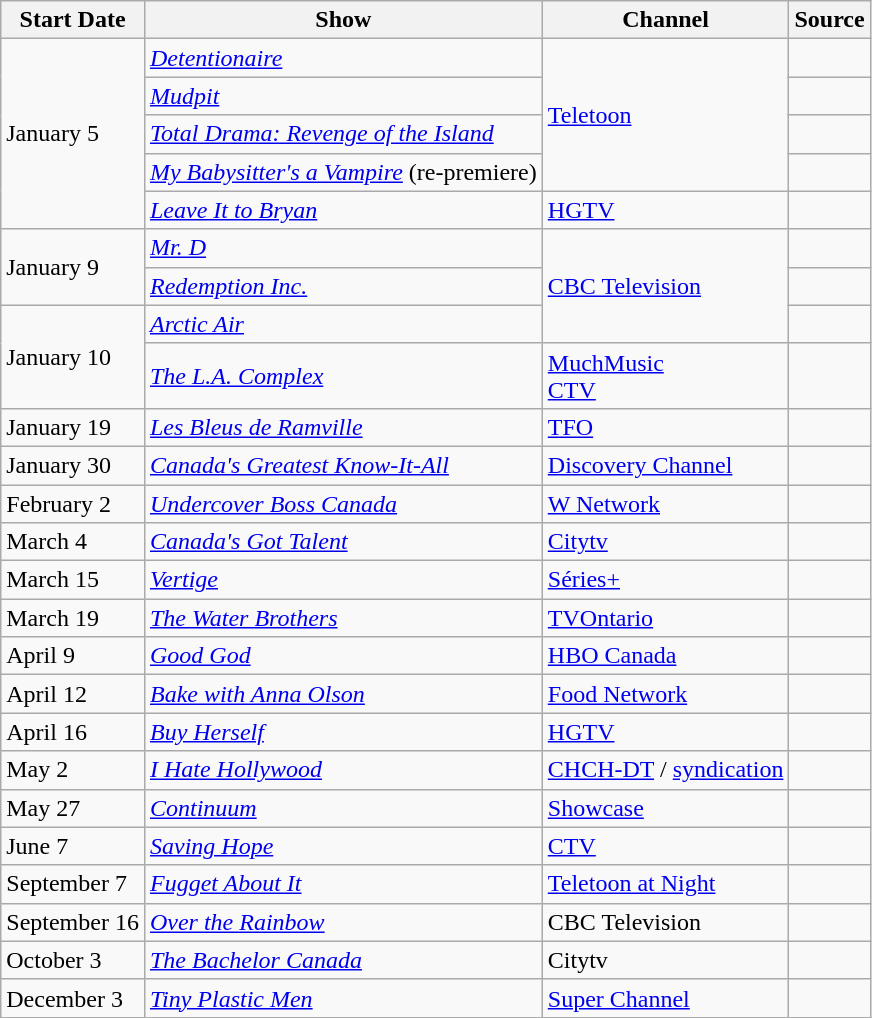<table class="wikitable sortable">
<tr>
<th>Start Date</th>
<th>Show</th>
<th>Channel</th>
<th>Source</th>
</tr>
<tr>
<td rowspan="5">January 5</td>
<td><em><a href='#'>Detentionaire</a></em></td>
<td rowspan="4"><a href='#'>Teletoon</a></td>
<td></td>
</tr>
<tr>
<td><em><a href='#'>Mudpit</a></em></td>
<td></td>
</tr>
<tr>
<td><em><a href='#'>Total Drama: Revenge of the Island</a></em></td>
<td></td>
</tr>
<tr>
<td><em><a href='#'>My Babysitter's a Vampire</a></em> (re-premiere)</td>
<td></td>
</tr>
<tr>
<td><em><a href='#'>Leave It to Bryan</a></em></td>
<td><a href='#'>HGTV</a></td>
<td></td>
</tr>
<tr>
<td rowspan="2">January 9</td>
<td><em><a href='#'>Mr. D</a></em></td>
<td rowspan="3"><a href='#'>CBC Television</a></td>
<td></td>
</tr>
<tr>
<td><em><a href='#'>Redemption Inc.</a></em></td>
<td></td>
</tr>
<tr>
<td rowspan="2">January 10</td>
<td><em><a href='#'>Arctic Air</a></em></td>
<td></td>
</tr>
<tr>
<td><em><a href='#'>The L.A. Complex</a></em></td>
<td><a href='#'>MuchMusic</a><br><a href='#'>CTV</a></td>
<td></td>
</tr>
<tr>
<td>January 19</td>
<td><em><a href='#'>Les Bleus de Ramville</a></em></td>
<td><a href='#'>TFO</a></td>
<td></td>
</tr>
<tr>
<td>January 30</td>
<td><em><a href='#'>Canada's Greatest Know-It-All</a></em></td>
<td><a href='#'>Discovery Channel</a></td>
<td></td>
</tr>
<tr>
<td>February 2</td>
<td><em><a href='#'>Undercover Boss Canada</a></em></td>
<td><a href='#'>W Network</a></td>
<td></td>
</tr>
<tr>
<td>March 4</td>
<td><em><a href='#'>Canada's Got Talent</a></em></td>
<td><a href='#'>Citytv</a></td>
<td></td>
</tr>
<tr>
<td>March 15</td>
<td><em><a href='#'>Vertige</a></em></td>
<td><a href='#'>Séries+</a></td>
<td></td>
</tr>
<tr>
<td>March 19</td>
<td><em><a href='#'>The Water Brothers</a></em></td>
<td><a href='#'>TVOntario</a></td>
<td></td>
</tr>
<tr>
<td>April 9</td>
<td><em><a href='#'>Good God</a></em></td>
<td><a href='#'>HBO Canada</a></td>
<td></td>
</tr>
<tr>
<td>April 12</td>
<td><em><a href='#'>Bake with Anna Olson</a></em></td>
<td><a href='#'>Food Network</a></td>
<td></td>
</tr>
<tr>
<td>April 16</td>
<td><em><a href='#'>Buy Herself</a></em></td>
<td><a href='#'>HGTV</a></td>
<td></td>
</tr>
<tr>
<td>May 2</td>
<td><em><a href='#'>I Hate Hollywood</a></em></td>
<td><a href='#'>CHCH-DT</a> / <a href='#'>syndication</a></td>
<td></td>
</tr>
<tr>
<td>May 27</td>
<td><em><a href='#'>Continuum</a></em></td>
<td><a href='#'>Showcase</a></td>
<td></td>
</tr>
<tr>
<td>June 7</td>
<td><em><a href='#'>Saving Hope</a></em></td>
<td><a href='#'>CTV</a></td>
<td></td>
</tr>
<tr>
<td>September 7</td>
<td><em><a href='#'>Fugget About It</a></em></td>
<td><a href='#'>Teletoon at Night</a></td>
</tr>
<tr>
<td>September 16</td>
<td><em><a href='#'>Over the Rainbow</a></em></td>
<td>CBC Television</td>
<td></td>
</tr>
<tr>
<td>October 3</td>
<td><em><a href='#'>The Bachelor Canada</a></em></td>
<td>Citytv</td>
<td></td>
</tr>
<tr>
<td>December 3</td>
<td><em><a href='#'>Tiny Plastic Men</a></em></td>
<td><a href='#'>Super Channel</a></td>
<td></td>
</tr>
</table>
